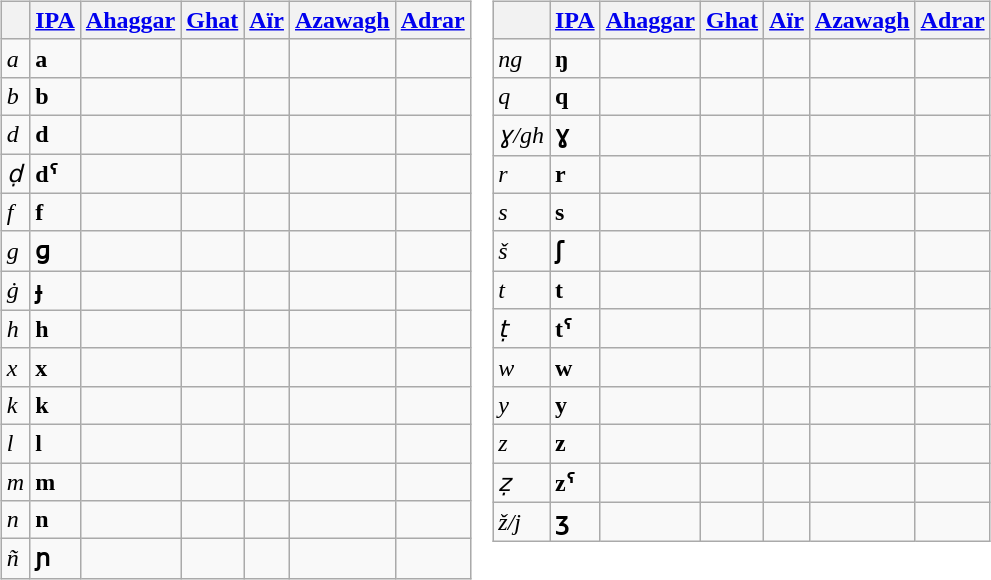<table>
<tr style="vertical-align: top">
<td><br><table class="wikitable letters-blue letters-table" style="margin-right: 10px">
<tr>
<th></th>
<th><a href='#'>IPA</a></th>
<th><a href='#'>Ahaggar</a></th>
<th><a href='#'>Ghat</a></th>
<th><a href='#'>Aïr</a></th>
<th><a href='#'>Azawagh</a></th>
<th><a href='#'>Adrar</a></th>
</tr>
<tr>
<td><em>a</em></td>
<td><strong>a</strong></td>
<td></td>
<td></td>
<td></td>
<td></td>
<td></td>
</tr>
<tr>
<td><em>b</em></td>
<td><strong>b</strong></td>
<td></td>
<td></td>
<td></td>
<td></td>
<td></td>
</tr>
<tr>
<td><em>d</em></td>
<td><strong>d</strong></td>
<td></td>
<td></td>
<td></td>
<td></td>
<td></td>
</tr>
<tr>
<td><em>ḍ</em></td>
<td><strong>dˤ</strong></td>
<td></td>
<td></td>
<td></td>
<td></td>
<td></td>
</tr>
<tr>
<td><em>f</em></td>
<td><strong>f</strong></td>
<td></td>
<td></td>
<td></td>
<td></td>
<td></td>
</tr>
<tr>
<td><em>g</em></td>
<td><strong>ɡ</strong></td>
<td></td>
<td></td>
<td></td>
<td></td>
<td></td>
</tr>
<tr>
<td><em>ġ</em></td>
<td><strong>ɟ</strong></td>
<td></td>
<td></td>
<td></td>
<td></td>
<td></td>
</tr>
<tr>
<td><em>h</em></td>
<td><strong>h</strong></td>
<td></td>
<td></td>
<td></td>
<td></td>
<td></td>
</tr>
<tr>
<td><em>x</em></td>
<td><strong>x</strong></td>
<td></td>
<td></td>
<td></td>
<td></td>
<td></td>
</tr>
<tr>
<td><em>k</em></td>
<td><strong>k</strong></td>
<td></td>
<td></td>
<td></td>
<td></td>
<td></td>
</tr>
<tr>
<td><em>l</em></td>
<td><strong>l</strong></td>
<td></td>
<td></td>
<td></td>
<td></td>
<td></td>
</tr>
<tr>
<td><em>m</em></td>
<td><strong>m</strong></td>
<td></td>
<td></td>
<td></td>
<td></td>
<td></td>
</tr>
<tr>
<td><em>n</em></td>
<td><strong>n</strong></td>
<td></td>
<td></td>
<td></td>
<td></td>
<td></td>
</tr>
<tr>
<td><em>ñ</em></td>
<td><strong>ɲ</strong></td>
<td></td>
<td></td>
<td></td>
<td></td>
<td></td>
</tr>
</table>
</td>
<td><br><table class="wikitable letters-blue letters-table">
<tr>
<th></th>
<th><a href='#'>IPA</a></th>
<th><a href='#'>Ahaggar</a></th>
<th><a href='#'>Ghat</a></th>
<th><a href='#'>Aïr</a></th>
<th><a href='#'>Azawagh</a></th>
<th><a href='#'>Adrar</a></th>
</tr>
<tr>
<td><em>ng</em></td>
<td><strong>ŋ</strong></td>
<td></td>
<td></td>
<td></td>
<td></td>
<td></td>
</tr>
<tr>
<td><em>q</em></td>
<td><strong>q</strong></td>
<td></td>
<td></td>
<td></td>
<td></td>
<td></td>
</tr>
<tr>
<td><em>ɣ/gh</em></td>
<td><strong>ɣ</strong></td>
<td></td>
<td></td>
<td></td>
<td></td>
<td></td>
</tr>
<tr>
<td><em>r</em></td>
<td><strong>r</strong></td>
<td></td>
<td></td>
<td></td>
<td></td>
<td></td>
</tr>
<tr>
<td><em>s</em></td>
<td><strong>s</strong></td>
<td></td>
<td></td>
<td></td>
<td></td>
<td></td>
</tr>
<tr>
<td><em>š</em></td>
<td><strong>ʃ</strong></td>
<td></td>
<td></td>
<td></td>
<td></td>
<td></td>
</tr>
<tr>
<td><em>t</em></td>
<td><strong>t</strong></td>
<td></td>
<td></td>
<td></td>
<td></td>
<td></td>
</tr>
<tr>
<td><em>ṭ</em></td>
<td><strong>tˤ</strong></td>
<td></td>
<td></td>
<td></td>
<td></td>
<td></td>
</tr>
<tr>
<td><em>w</em></td>
<td><strong>w</strong></td>
<td></td>
<td></td>
<td></td>
<td></td>
<td></td>
</tr>
<tr>
<td><em>y</em></td>
<td><strong>y</strong></td>
<td></td>
<td></td>
<td></td>
<td></td>
<td></td>
</tr>
<tr>
<td><em>z</em></td>
<td><strong>z</strong></td>
<td></td>
<td></td>
<td></td>
<td></td>
<td></td>
</tr>
<tr>
<td><em>ẓ</em></td>
<td><strong>zˤ</strong></td>
<td></td>
<td></td>
<td></td>
<td></td>
<td></td>
</tr>
<tr>
<td><em>ž/j</em></td>
<td><strong>ʒ</strong></td>
<td></td>
<td></td>
<td></td>
<td></td>
<td></td>
</tr>
</table>
</td>
</tr>
</table>
